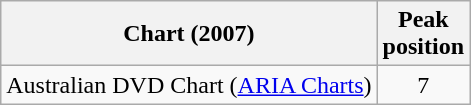<table class="wikitable">
<tr>
<th>Chart (2007)</th>
<th>Peak<br>position</th>
</tr>
<tr>
<td>Australian DVD Chart (<a href='#'>ARIA Charts</a>)</td>
<td align="center">7</td>
</tr>
</table>
